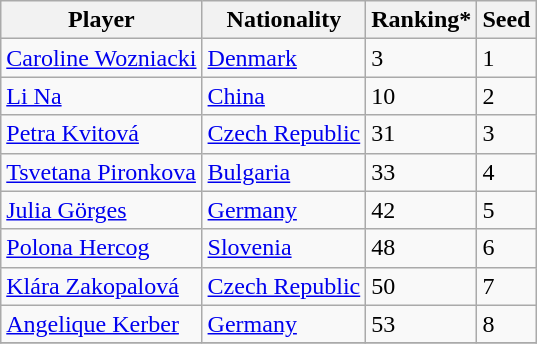<table class="wikitable" border="1">
<tr>
<th>Player</th>
<th>Nationality</th>
<th>Ranking*</th>
<th>Seed</th>
</tr>
<tr>
<td><a href='#'>Caroline Wozniacki</a></td>
<td> <a href='#'>Denmark</a></td>
<td>3</td>
<td>1</td>
</tr>
<tr>
<td><a href='#'>Li Na</a></td>
<td> <a href='#'>China</a></td>
<td>10</td>
<td>2</td>
</tr>
<tr>
<td><a href='#'>Petra Kvitová</a></td>
<td> <a href='#'>Czech Republic</a></td>
<td>31</td>
<td>3</td>
</tr>
<tr>
<td><a href='#'>Tsvetana Pironkova</a></td>
<td> <a href='#'>Bulgaria</a></td>
<td>33</td>
<td>4</td>
</tr>
<tr>
<td><a href='#'>Julia Görges</a></td>
<td> <a href='#'>Germany</a></td>
<td>42</td>
<td>5</td>
</tr>
<tr>
<td><a href='#'>Polona Hercog</a></td>
<td> <a href='#'>Slovenia</a></td>
<td>48</td>
<td>6</td>
</tr>
<tr>
<td><a href='#'>Klára Zakopalová</a></td>
<td> <a href='#'>Czech Republic</a></td>
<td>50</td>
<td>7</td>
</tr>
<tr>
<td><a href='#'>Angelique Kerber</a></td>
<td> <a href='#'>Germany</a></td>
<td>53</td>
<td>8</td>
</tr>
<tr>
</tr>
</table>
